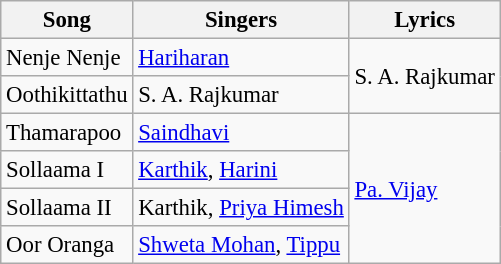<table class="wikitable" style="font-size: 95%;">
<tr>
<th>Song</th>
<th>Singers</th>
<th>Lyrics</th>
</tr>
<tr>
<td>Nenje Nenje</td>
<td><a href='#'>Hariharan</a></td>
<td rowspan=2>S. A. Rajkumar</td>
</tr>
<tr>
<td>Oothikittathu</td>
<td>S. A. Rajkumar</td>
</tr>
<tr>
<td>Thamarapoo</td>
<td><a href='#'>Saindhavi</a></td>
<td rowspan=4><a href='#'>Pa. Vijay</a></td>
</tr>
<tr>
<td>Sollaama I</td>
<td><a href='#'>Karthik</a>, <a href='#'>Harini</a></td>
</tr>
<tr>
<td>Sollaama II</td>
<td>Karthik, <a href='#'>Priya Himesh</a></td>
</tr>
<tr>
<td>Oor Oranga</td>
<td><a href='#'>Shweta Mohan</a>, <a href='#'>Tippu</a></td>
</tr>
</table>
